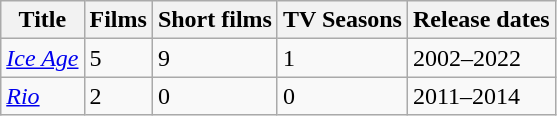<table class=wikitable sortable>
<tr>
<th>Title</th>
<th>Films</th>
<th>Short films</th>
<th>TV Seasons</th>
<th>Release dates</th>
</tr>
<tr>
<td><em><a href='#'>Ice Age</a></em></td>
<td>5</td>
<td>9</td>
<td>1</td>
<td>2002–2022</td>
</tr>
<tr>
<td><em><a href='#'> Rio</a></em></td>
<td>2</td>
<td>0</td>
<td>0</td>
<td>2011–2014</td>
</tr>
</table>
